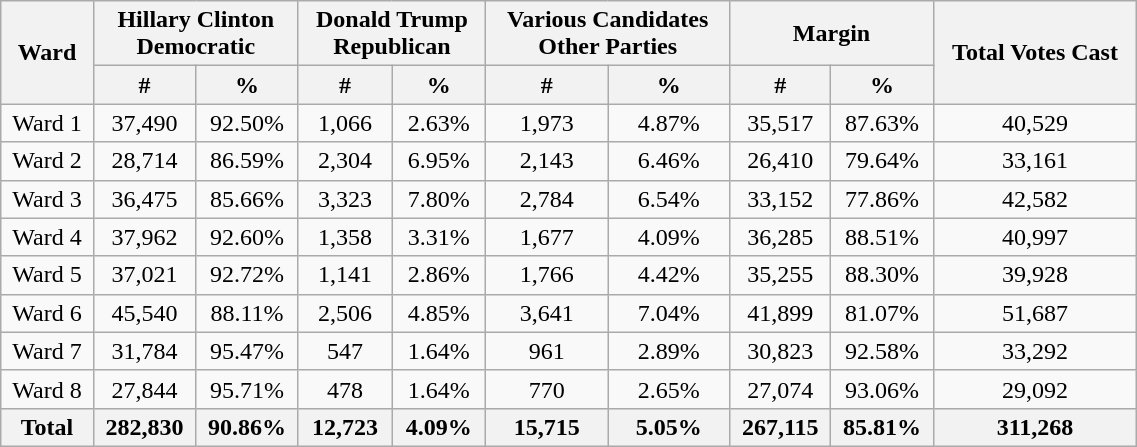<table width="60%" class="wikitable sortable">
<tr>
<th rowspan="2">Ward</th>
<th colspan="2">Hillary Clinton<br>Democratic</th>
<th colspan="2">Donald Trump<br>Republican</th>
<th colspan="2">Various Candidates<br>Other Parties</th>
<th colspan="2">Margin</th>
<th rowspan="2">Total Votes Cast</th>
</tr>
<tr>
<th style="text-align:center;" data-sort-type="number">#</th>
<th style="text-align:center;" data-sort-type="number">%</th>
<th style="text-align:center;" data-sort-type="number">#</th>
<th style="text-align:center;" data-sort-type="number">%</th>
<th style="text-align:center;" data-sort-type="number">#</th>
<th style="text-align:center;" data-sort-type="number">%</th>
<th style="text-align:center;" data-sort-type="number">#</th>
<th style="text-align:center;" data-sort-type="number">%</th>
</tr>
<tr style="text-align:center;">
<td>Ward 1</td>
<td>37,490</td>
<td>92.50%</td>
<td>1,066</td>
<td>2.63%</td>
<td>1,973</td>
<td>4.87%</td>
<td>35,517</td>
<td>87.63%</td>
<td>40,529</td>
</tr>
<tr style="text-align:center;">
<td>Ward 2</td>
<td>28,714</td>
<td>86.59%</td>
<td>2,304</td>
<td>6.95%</td>
<td>2,143</td>
<td>6.46%</td>
<td>26,410</td>
<td>79.64%</td>
<td>33,161</td>
</tr>
<tr style="text-align:center;">
<td>Ward 3</td>
<td>36,475</td>
<td>85.66%</td>
<td>3,323</td>
<td>7.80%</td>
<td>2,784</td>
<td>6.54%</td>
<td>33,152</td>
<td>77.86%</td>
<td>42,582</td>
</tr>
<tr style="text-align:center;">
<td>Ward 4</td>
<td>37,962</td>
<td>92.60%</td>
<td>1,358</td>
<td>3.31%</td>
<td>1,677</td>
<td>4.09%</td>
<td>36,285</td>
<td>88.51%</td>
<td>40,997</td>
</tr>
<tr style="text-align:center;">
<td>Ward 5</td>
<td>37,021</td>
<td>92.72%</td>
<td>1,141</td>
<td>2.86%</td>
<td>1,766</td>
<td>4.42%</td>
<td>35,255</td>
<td>88.30%</td>
<td>39,928</td>
</tr>
<tr style="text-align:center;">
<td>Ward 6</td>
<td>45,540</td>
<td>88.11%</td>
<td>2,506</td>
<td>4.85%</td>
<td>3,641</td>
<td>7.04%</td>
<td>41,899</td>
<td>81.07%</td>
<td>51,687</td>
</tr>
<tr style="text-align:center;">
<td>Ward 7</td>
<td>31,784</td>
<td>95.47%</td>
<td>547</td>
<td>1.64%</td>
<td>961</td>
<td>2.89%</td>
<td>30,823</td>
<td>92.58%</td>
<td>33,292</td>
</tr>
<tr style="text-align:center;">
<td>Ward 8</td>
<td>27,844</td>
<td>95.71%</td>
<td>478</td>
<td>1.64%</td>
<td>770</td>
<td>2.65%</td>
<td>27,074</td>
<td>93.06%</td>
<td>29,092</td>
</tr>
<tr style="text-align:center;">
<th>Total</th>
<th>282,830</th>
<th>90.86%</th>
<th>12,723</th>
<th>4.09%</th>
<th>15,715</th>
<th>5.05%</th>
<th>267,115</th>
<th>85.81%</th>
<th>311,268</th>
</tr>
</table>
